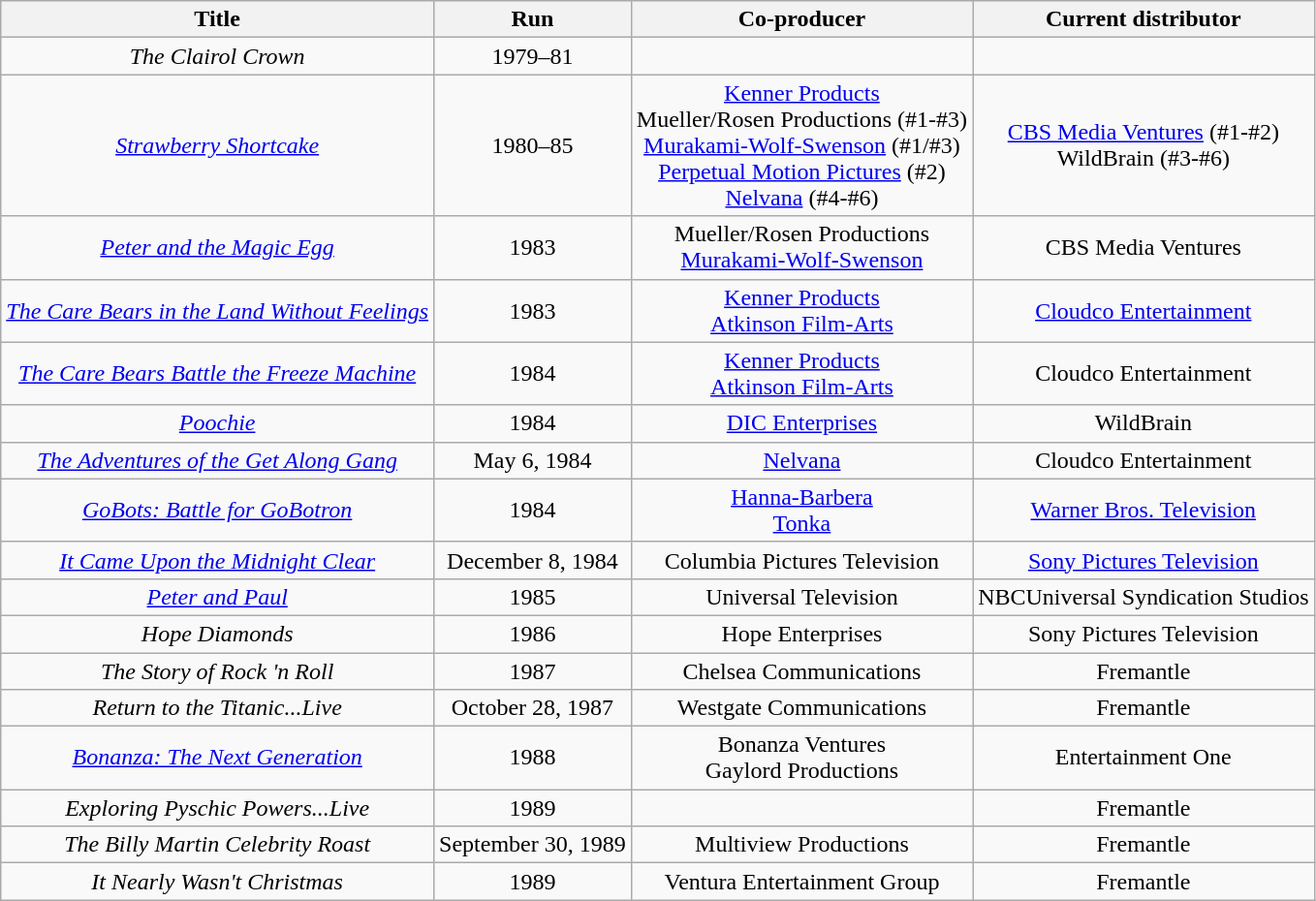<table class="wikitable sortable" style="text-align:center;">
<tr>
<th>Title</th>
<th>Run</th>
<th>Co-producer</th>
<th>Current distributor</th>
</tr>
<tr>
<td><em>The Clairol Crown</em></td>
<td>1979–81</td>
<td></td>
<td></td>
</tr>
<tr>
<td><em><a href='#'>Strawberry Shortcake</a></em></td>
<td>1980–85</td>
<td><a href='#'>Kenner Products</a><br>Mueller/Rosen Productions (#1-#3)<br><a href='#'>Murakami-Wolf-Swenson</a> (#1/#3)<br><a href='#'>Perpetual Motion Pictures</a> (#2)<br><a href='#'>Nelvana</a> (#4-#6)</td>
<td><a href='#'>CBS Media Ventures</a> (#1-#2)<br>WildBrain (#3-#6)</td>
</tr>
<tr>
<td><em><a href='#'>Peter and the Magic Egg</a></em></td>
<td>1983</td>
<td>Mueller/Rosen Productions<br><a href='#'>Murakami-Wolf-Swenson</a></td>
<td>CBS Media Ventures</td>
</tr>
<tr>
<td><em><a href='#'>The Care Bears in the Land Without Feelings</a></em></td>
<td>1983</td>
<td><a href='#'>Kenner Products</a><br><a href='#'>Atkinson Film-Arts</a></td>
<td><a href='#'>Cloudco Entertainment</a></td>
</tr>
<tr>
<td><em><a href='#'>The Care Bears Battle the Freeze Machine</a></em></td>
<td>1984</td>
<td><a href='#'>Kenner Products</a><br><a href='#'>Atkinson Film-Arts</a></td>
<td>Cloudco Entertainment</td>
</tr>
<tr>
<td><em><a href='#'>Poochie</a></em></td>
<td>1984</td>
<td><a href='#'>DIC Enterprises</a></td>
<td>WildBrain</td>
</tr>
<tr>
<td><em><a href='#'>The Adventures of the Get Along Gang</a></em></td>
<td>May 6, 1984</td>
<td><a href='#'>Nelvana</a></td>
<td>Cloudco Entertainment</td>
</tr>
<tr>
<td><em><a href='#'>GoBots: Battle for GoBotron</a></em></td>
<td>1984</td>
<td><a href='#'>Hanna-Barbera</a><br><a href='#'>Tonka</a></td>
<td><a href='#'>Warner Bros. Television</a></td>
</tr>
<tr>
<td><em><a href='#'>It Came Upon the Midnight Clear</a></em></td>
<td>December 8, 1984</td>
<td>Columbia Pictures Television</td>
<td><a href='#'>Sony Pictures Television</a></td>
</tr>
<tr>
<td><em><a href='#'>Peter and Paul</a></em></td>
<td>1985</td>
<td>Universal Television</td>
<td>NBCUniversal Syndication Studios</td>
</tr>
<tr>
<td><em>Hope Diamonds</em></td>
<td>1986</td>
<td>Hope Enterprises</td>
<td>Sony Pictures Television</td>
</tr>
<tr>
<td><em>The Story of Rock 'n Roll</em></td>
<td>1987</td>
<td>Chelsea Communications</td>
<td>Fremantle</td>
</tr>
<tr>
<td><em>Return to the Titanic...Live</em></td>
<td>October 28, 1987</td>
<td>Westgate Communications</td>
<td>Fremantle</td>
</tr>
<tr>
<td><em><a href='#'>Bonanza: The Next Generation</a></em></td>
<td>1988</td>
<td>Bonanza Ventures<br>Gaylord Productions</td>
<td>Entertainment One</td>
</tr>
<tr>
<td><em>Exploring Pyschic Powers...Live</em></td>
<td>1989</td>
<td></td>
<td>Fremantle</td>
</tr>
<tr>
<td><em>The Billy Martin Celebrity Roast</em></td>
<td>September 30, 1989</td>
<td>Multiview Productions</td>
<td>Fremantle</td>
</tr>
<tr>
<td><em>It Nearly Wasn't Christmas</em></td>
<td>1989</td>
<td>Ventura Entertainment Group</td>
<td>Fremantle</td>
</tr>
</table>
